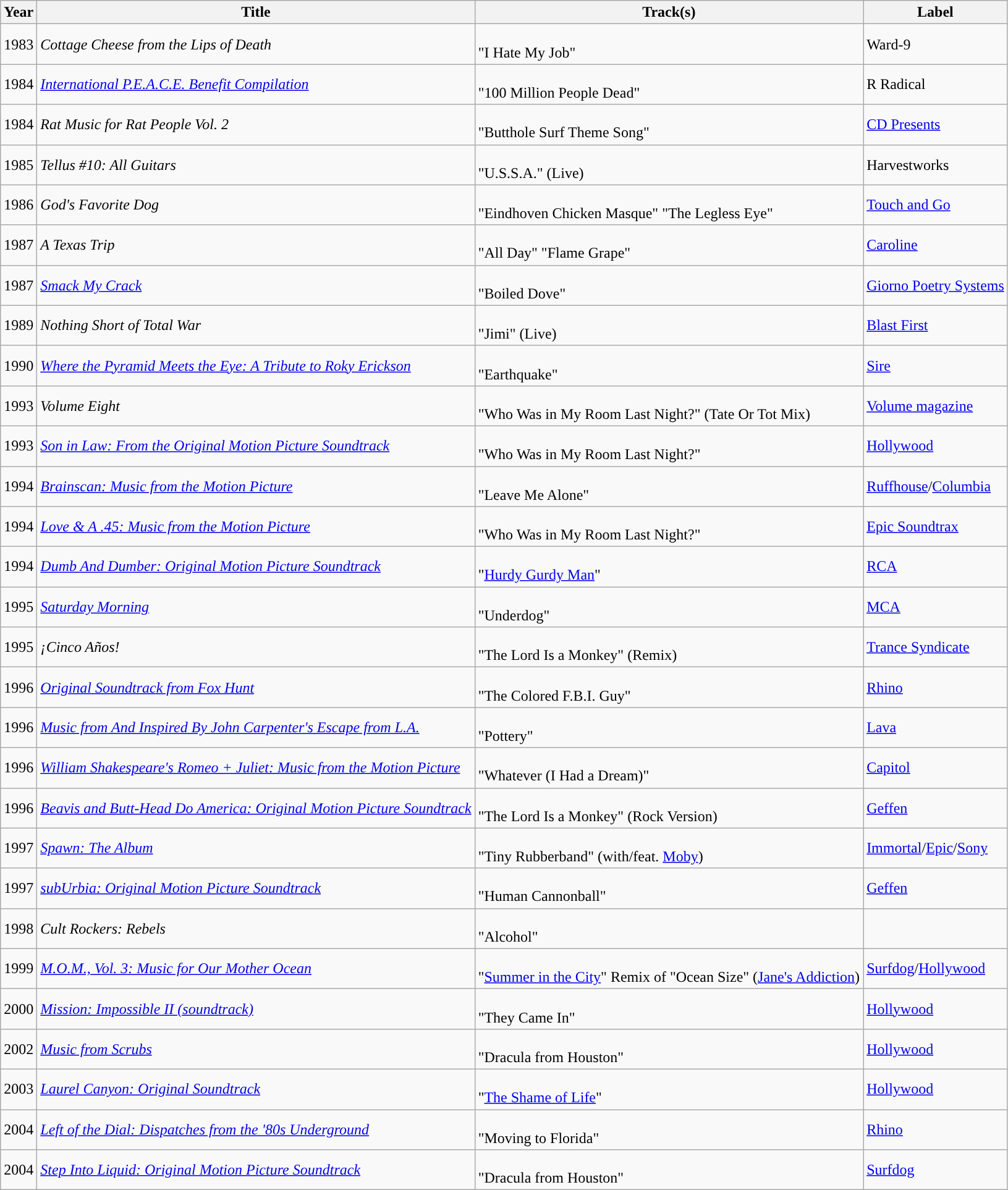<table class="wikitable">
<tr>
<th align="left">Year</th>
<th align="left">Title</th>
<th align="left">Track(s)</th>
<th align="left">Label</th>
</tr>
<tr>
<td>1983</td>
<td><em>Cottage Cheese from the Lips of Death</em></td>
<td><br>"I Hate My Job"</td>
<td>Ward-9</td>
</tr>
<tr>
<td>1984</td>
<td><em><a href='#'>International P.E.A.C.E. Benefit Compilation</a></em></td>
<td><br>"100 Million People Dead"</td>
<td>R Radical</td>
</tr>
<tr>
<td>1984</td>
<td><em>Rat Music for Rat People Vol. 2</em></td>
<td><br>"Butthole Surf Theme Song"</td>
<td><a href='#'>CD Presents</a></td>
</tr>
<tr>
<td>1985</td>
<td><em>Tellus #10: All Guitars</em></td>
<td><br>"U.S.S.A." (Live)</td>
<td>Harvestworks</td>
</tr>
<tr>
<td>1986</td>
<td><em>God's Favorite Dog</em></td>
<td><br>"Eindhoven Chicken Masque"
"The Legless Eye"</td>
<td><a href='#'>Touch and Go</a></td>
</tr>
<tr>
<td>1987</td>
<td><em>A Texas Trip</em></td>
<td><br>"All Day"
"Flame Grape"</td>
<td><a href='#'>Caroline</a></td>
</tr>
<tr>
<td>1987</td>
<td><em><a href='#'>Smack My Crack</a></em></td>
<td><br>"Boiled Dove"</td>
<td><a href='#'>Giorno Poetry Systems</a></td>
</tr>
<tr>
<td>1989</td>
<td><em>Nothing Short of Total War</em></td>
<td><br>"Jimi" (Live)</td>
<td><a href='#'>Blast First</a></td>
</tr>
<tr>
<td>1990</td>
<td><em><a href='#'>Where the Pyramid Meets the Eye: A Tribute to Roky Erickson</a></em></td>
<td><br>"Earthquake"</td>
<td><a href='#'>Sire</a></td>
</tr>
<tr>
<td>1993</td>
<td><em>Volume Eight</em></td>
<td><br>"Who Was in My Room Last Night?" (Tate Or Tot Mix)</td>
<td><a href='#'>Volume magazine</a></td>
</tr>
<tr>
<td>1993</td>
<td><em><a href='#'>Son in Law: From the Original Motion Picture Soundtrack</a></em></td>
<td><br>"Who Was in My Room Last Night?"</td>
<td><a href='#'>Hollywood</a></td>
</tr>
<tr>
<td>1994</td>
<td><em><a href='#'>Brainscan: Music from the Motion Picture</a></em></td>
<td><br>"Leave Me Alone"</td>
<td><a href='#'>Ruffhouse</a>/<a href='#'>Columbia</a></td>
</tr>
<tr>
<td>1994</td>
<td><em><a href='#'>Love & A .45: Music from the Motion Picture</a></em></td>
<td><br>"Who Was in My Room Last Night?"</td>
<td><a href='#'>Epic Soundtrax</a></td>
</tr>
<tr>
<td>1994</td>
<td><em><a href='#'>Dumb And Dumber: Original Motion Picture Soundtrack</a></em></td>
<td><br>"<a href='#'>Hurdy Gurdy Man</a>"</td>
<td><a href='#'>RCA</a></td>
</tr>
<tr>
<td>1995</td>
<td><em><a href='#'>Saturday Morning</a></em></td>
<td><br>"Underdog"</td>
<td><a href='#'>MCA</a></td>
</tr>
<tr>
<td>1995</td>
<td><em>¡Cinco Años!</em></td>
<td><br>"The Lord Is a Monkey" (Remix)</td>
<td><a href='#'>Trance Syndicate</a></td>
</tr>
<tr>
<td>1996</td>
<td><em><a href='#'>Original Soundtrack from Fox Hunt</a></em></td>
<td><br>"The Colored F.B.I. Guy"</td>
<td><a href='#'>Rhino</a></td>
</tr>
<tr>
<td>1996</td>
<td><em><a href='#'>Music from And Inspired By John Carpenter's Escape from L.A.</a></em></td>
<td><br>"Pottery"</td>
<td><a href='#'>Lava</a></td>
</tr>
<tr>
<td>1996</td>
<td><em><a href='#'>William Shakespeare's Romeo + Juliet: Music from the Motion Picture</a></em></td>
<td><br>"Whatever (I Had a Dream)"</td>
<td><a href='#'>Capitol</a></td>
</tr>
<tr>
<td>1996</td>
<td><em><a href='#'>Beavis and Butt-Head Do America: Original Motion Picture Soundtrack</a></em></td>
<td><br>"The Lord Is a Monkey" (Rock Version)</td>
<td><a href='#'>Geffen</a></td>
</tr>
<tr>
<td>1997</td>
<td><em><a href='#'>Spawn: The Album</a></em></td>
<td><br>"Tiny Rubberband" (with/feat. <a href='#'>Moby</a>)</td>
<td><a href='#'>Immortal</a>/<a href='#'>Epic</a>/<a href='#'>Sony</a></td>
</tr>
<tr>
<td>1997</td>
<td><em><a href='#'>subUrbia: Original Motion Picture Soundtrack</a></em></td>
<td><br>"Human Cannonball"</td>
<td><a href='#'>Geffen</a></td>
</tr>
<tr>
<td>1998</td>
<td><em>Cult Rockers: Rebels</em></td>
<td><br>"Alcohol"</td>
<td></td>
</tr>
<tr>
<td>1999</td>
<td><em><a href='#'>M.O.M., Vol. 3: Music for Our Mother Ocean</a></em></td>
<td><br>"<a href='#'>Summer in the City</a>"
Remix of "Ocean Size" (<a href='#'>Jane's Addiction</a>)</td>
<td><a href='#'>Surfdog</a>/<a href='#'>Hollywood</a></td>
</tr>
<tr>
<td>2000</td>
<td><em><a href='#'>Mission: Impossible II (soundtrack)</a></em></td>
<td><br>"They Came In"</td>
<td><a href='#'>Hollywood</a></td>
</tr>
<tr>
<td>2002</td>
<td><em><a href='#'>Music from Scrubs</a></em></td>
<td><br>"Dracula from Houston"</td>
<td><a href='#'>Hollywood</a></td>
</tr>
<tr>
<td>2003</td>
<td><em><a href='#'>Laurel Canyon: Original Soundtrack</a></em></td>
<td><br>"<a href='#'>The Shame of Life</a>"</td>
<td><a href='#'>Hollywood</a></td>
</tr>
<tr>
<td>2004</td>
<td><em><a href='#'>Left of the Dial: Dispatches from the '80s Underground</a></em></td>
<td><br>"Moving to Florida"</td>
<td><a href='#'>Rhino</a></td>
</tr>
<tr>
<td>2004</td>
<td><em><a href='#'>Step Into Liquid: Original Motion Picture Soundtrack</a></em></td>
<td><br>"Dracula from Houston"</td>
<td><a href='#'>Surfdog</a></td>
</tr>
</table>
